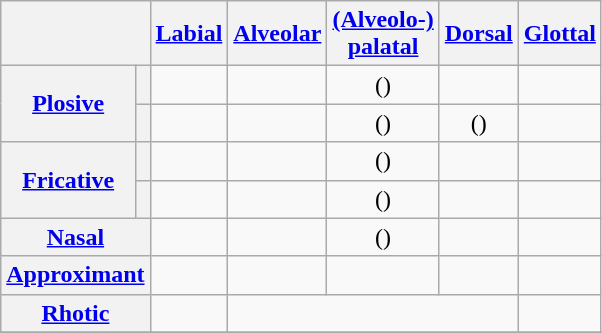<table class=wikitable style=text-align:center>
<tr>
<th colspan=2></th>
<th><a href='#'>Labial</a></th>
<th><a href='#'>Alveolar</a></th>
<th><a href='#'>(Alveolo-)<br>palatal</a></th>
<th><a href='#'>Dorsal</a></th>
<th><a href='#'>Glottal</a></th>
</tr>
<tr>
<th rowspan=2><a href='#'>Plosive</a></th>
<th></th>
<td></td>
<td></td>
<td>()</td>
<td></td>
<td></td>
</tr>
<tr>
<th></th>
<td></td>
<td></td>
<td>()</td>
<td>()</td>
<td></td>
</tr>
<tr>
<th rowspan=2><a href='#'>Fricative</a></th>
<th></th>
<td></td>
<td></td>
<td>()</td>
<td></td>
<td></td>
</tr>
<tr>
<th></th>
<td></td>
<td></td>
<td>()</td>
<td></td>
<td></td>
</tr>
<tr>
<th colspan=2><a href='#'>Nasal</a></th>
<td></td>
<td></td>
<td>()</td>
<td></td>
<td></td>
</tr>
<tr>
<th colspan=2><a href='#'>Approximant</a></th>
<td></td>
<td></td>
<td></td>
<td></td>
<td></td>
</tr>
<tr>
<th colspan=2><a href='#'>Rhotic</a></th>
<td></td>
<td colspan=3></td>
<td></td>
</tr>
<tr>
</tr>
</table>
